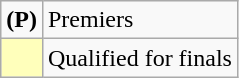<table class=wikitable>
<tr>
<td><strong>(P)</strong></td>
<td>Premiers</td>
</tr>
<tr>
<td bgcolor=FFFFBB></td>
<td>Qualified for finals</td>
</tr>
</table>
